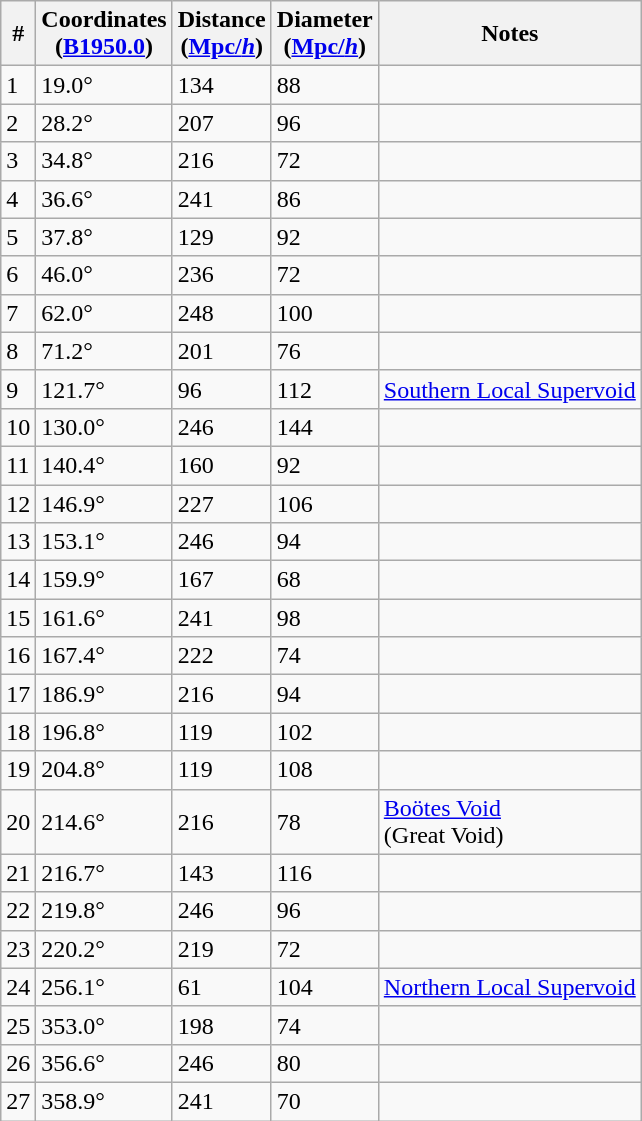<table class="wikitable sortable">
<tr>
<th>#</th>
<th>Coordinates <br> (<a href='#'>B1950.0</a>)</th>
<th>Distance <br> (<a href='#'>Mpc/<em>h</em></a>)</th>
<th>Diameter <br> (<a href='#'>Mpc/<em>h</em></a>) <br></th>
<th>Notes</th>
</tr>
<tr>
<td>1</td>
<td>19.0° </td>
<td>134</td>
<td>88</td>
<td></td>
</tr>
<tr>
<td>2</td>
<td>28.2° </td>
<td>207</td>
<td>96</td>
<td></td>
</tr>
<tr>
<td>3</td>
<td>34.8° </td>
<td>216</td>
<td>72</td>
<td></td>
</tr>
<tr>
<td>4</td>
<td>36.6° </td>
<td>241</td>
<td>86</td>
<td></td>
</tr>
<tr>
<td>5</td>
<td>37.8° </td>
<td>129</td>
<td>92</td>
<td></td>
</tr>
<tr>
<td>6</td>
<td>46.0° </td>
<td>236</td>
<td>72</td>
<td></td>
</tr>
<tr>
<td>7</td>
<td>62.0° </td>
<td>248</td>
<td>100</td>
<td></td>
</tr>
<tr>
<td>8</td>
<td>71.2° </td>
<td>201</td>
<td>76</td>
<td></td>
</tr>
<tr>
<td>9</td>
<td>121.7° </td>
<td>96</td>
<td>112</td>
<td><a href='#'>Southern Local Supervoid</a></td>
</tr>
<tr>
<td>10</td>
<td>130.0° </td>
<td>246</td>
<td>144</td>
<td></td>
</tr>
<tr>
<td>11</td>
<td>140.4° </td>
<td>160</td>
<td>92</td>
<td></td>
</tr>
<tr>
<td>12</td>
<td>146.9° </td>
<td>227</td>
<td>106</td>
<td></td>
</tr>
<tr>
<td>13</td>
<td>153.1° </td>
<td>246</td>
<td>94</td>
<td></td>
</tr>
<tr>
<td>14</td>
<td>159.9° </td>
<td>167</td>
<td>68</td>
<td></td>
</tr>
<tr>
<td>15</td>
<td>161.6° </td>
<td>241</td>
<td>98</td>
<td></td>
</tr>
<tr>
<td>16</td>
<td>167.4° </td>
<td>222</td>
<td>74</td>
<td></td>
</tr>
<tr>
<td>17</td>
<td>186.9° </td>
<td>216</td>
<td>94</td>
<td></td>
</tr>
<tr>
<td>18</td>
<td>196.8° </td>
<td>119</td>
<td>102</td>
<td></td>
</tr>
<tr>
<td>19</td>
<td>204.8° </td>
<td>119</td>
<td>108</td>
<td></td>
</tr>
<tr>
<td>20</td>
<td>214.6° </td>
<td>216</td>
<td>78</td>
<td><a href='#'>Boötes Void</a> <br> (Great Void)</td>
</tr>
<tr>
<td>21</td>
<td>216.7° </td>
<td>143</td>
<td>116</td>
<td></td>
</tr>
<tr>
<td>22</td>
<td>219.8° </td>
<td>246</td>
<td>96</td>
<td></td>
</tr>
<tr>
<td>23</td>
<td>220.2° </td>
<td>219</td>
<td>72</td>
<td></td>
</tr>
<tr>
<td>24</td>
<td>256.1° </td>
<td>61</td>
<td>104</td>
<td><a href='#'>Northern Local Supervoid</a></td>
</tr>
<tr>
<td>25</td>
<td>353.0° </td>
<td>198</td>
<td>74</td>
<td></td>
</tr>
<tr>
<td>26</td>
<td>356.6° </td>
<td>246</td>
<td>80</td>
<td></td>
</tr>
<tr>
<td>27</td>
<td>358.9° </td>
<td>241</td>
<td>70</td>
<td></td>
</tr>
</table>
